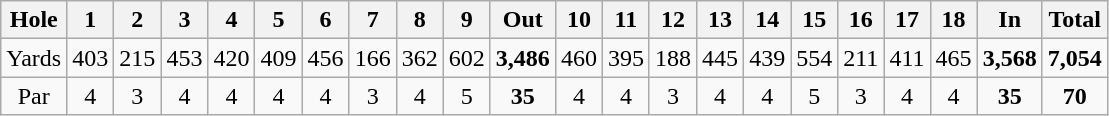<table class="wikitable"style="text-align:center">
<tr>
<th align="center">Hole</th>
<th>1</th>
<th>2</th>
<th>3</th>
<th>4</th>
<th>5</th>
<th>6</th>
<th>7</th>
<th>8</th>
<th>9</th>
<th>Out</th>
<th>10</th>
<th>11</th>
<th>12</th>
<th>13</th>
<th>14</th>
<th>15</th>
<th>16</th>
<th>17</th>
<th>18</th>
<th>In</th>
<th>Total</th>
</tr>
<tr>
<td align="center">Yards</td>
<td>403</td>
<td>215</td>
<td>453</td>
<td>420</td>
<td>409</td>
<td>456</td>
<td>166</td>
<td>362</td>
<td>602</td>
<td><strong>3,486</strong></td>
<td>460</td>
<td>395</td>
<td>188</td>
<td>445</td>
<td>439</td>
<td>554</td>
<td>211</td>
<td>411</td>
<td>465</td>
<td><strong>3,568</strong></td>
<td><strong>7,054</strong></td>
</tr>
<tr>
<td align="center">Par</td>
<td>4</td>
<td>3</td>
<td>4</td>
<td>4</td>
<td>4</td>
<td>4</td>
<td>3</td>
<td>4</td>
<td>5</td>
<td><strong>35</strong></td>
<td>4</td>
<td>4</td>
<td>3</td>
<td>4</td>
<td>4</td>
<td>5</td>
<td>3</td>
<td>4</td>
<td>4</td>
<td><strong>35</strong></td>
<td><strong>70</strong></td>
</tr>
</table>
